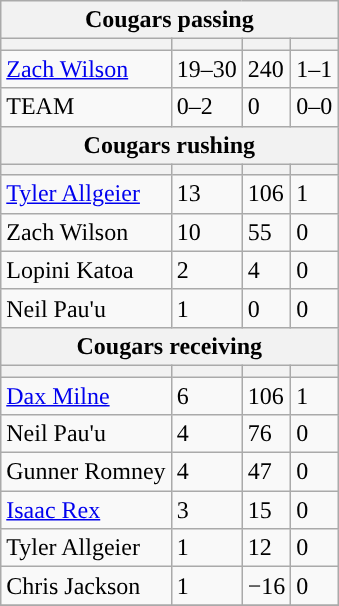<table class="wikitable plainrowheaders">
<tr>
<th colspan="6">Cougars passing</th>
</tr>
<tr>
<th scope="col"></th>
<th scope="col"></th>
<th scope="col"></th>
<th scope="col"></th>
</tr>
<tr>
<td><a href='#'>Zach Wilson</a></td>
<td>19–30</td>
<td>240</td>
<td>1–1</td>
</tr>
<tr>
<td>TEAM</td>
<td>0–2</td>
<td>0</td>
<td>0–0</td>
</tr>
<tr>
<th colspan="6">Cougars rushing</th>
</tr>
<tr>
<th scope="col"></th>
<th scope="col"></th>
<th scope="col"></th>
<th scope="col"></th>
</tr>
<tr>
<td><a href='#'>Tyler Allgeier</a></td>
<td>13</td>
<td>106</td>
<td>1</td>
</tr>
<tr>
<td>Zach Wilson</td>
<td>10</td>
<td>55</td>
<td>0</td>
</tr>
<tr>
<td>Lopini Katoa</td>
<td>2</td>
<td>4</td>
<td>0</td>
</tr>
<tr>
<td>Neil Pau'u</td>
<td>1</td>
<td>0</td>
<td>0</td>
</tr>
<tr>
<th colspan="6">Cougars receiving</th>
</tr>
<tr>
<th scope="col"></th>
<th scope="col"></th>
<th scope="col"></th>
<th scope="col"></th>
</tr>
<tr>
<td><a href='#'>Dax Milne</a></td>
<td>6</td>
<td>106</td>
<td>1</td>
</tr>
<tr>
<td>Neil Pau'u</td>
<td>4</td>
<td>76</td>
<td>0</td>
</tr>
<tr>
<td>Gunner Romney</td>
<td>4</td>
<td>47</td>
<td>0</td>
</tr>
<tr>
<td><a href='#'>Isaac Rex</a></td>
<td>3</td>
<td>15</td>
<td>0</td>
</tr>
<tr>
<td>Tyler Allgeier</td>
<td>1</td>
<td>12</td>
<td>0</td>
</tr>
<tr>
<td>Chris Jackson</td>
<td>1</td>
<td>−16</td>
<td>0</td>
</tr>
<tr>
</tr>
</table>
